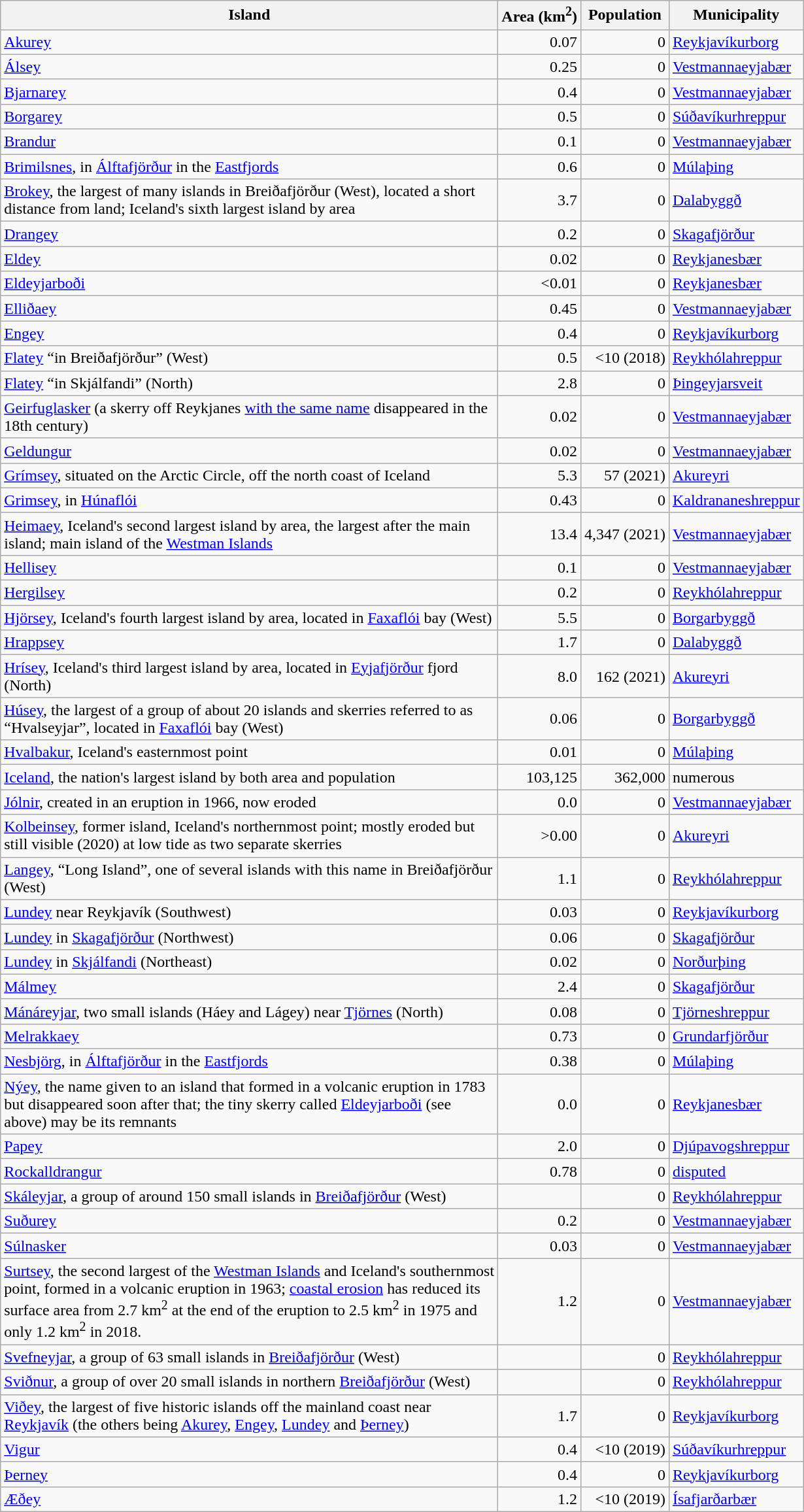<table class="sortable wikitable">
<tr>
<th width=500>Island</th>
<th data-sort-type="number">Area (km<sup>2</sup>)</th>
<th>Population</th>
<th>Municipality</th>
</tr>
<tr>
<td><a href='#'>Akurey</a></td>
<td style="text-align: right;">0.07</td>
<td style="text-align: right;">0</td>
<td><a href='#'>Reykjavíkurborg</a></td>
</tr>
<tr>
<td><a href='#'>Álsey</a></td>
<td style="text-align: right;">0.25</td>
<td style="text-align: right;">0</td>
<td><a href='#'>Vestmannaeyjabær</a></td>
</tr>
<tr>
<td><a href='#'>Bjarnarey</a></td>
<td style="text-align: right;">0.4</td>
<td style="text-align: right;">0</td>
<td><a href='#'>Vestmannaeyjabær</a></td>
</tr>
<tr>
<td><a href='#'>Borgarey</a></td>
<td style="text-align: right;">0.5</td>
<td style="text-align: right;">0</td>
<td><a href='#'>Súðavíkurhreppur</a></td>
</tr>
<tr>
<td><a href='#'>Brandur</a></td>
<td style="text-align: right;">0.1</td>
<td style="text-align: right;">0</td>
<td><a href='#'>Vestmannaeyjabær</a></td>
</tr>
<tr>
<td><a href='#'>Brimilsnes</a>, in <a href='#'>Álftafjörður</a> in the <a href='#'>Eastfjords</a></td>
<td style="text-align: right;">0.6</td>
<td style="text-align: right;">0</td>
<td><a href='#'>Múlaþing</a></td>
</tr>
<tr>
<td><a href='#'>Brokey</a>, the largest of many islands in Breiðafjörður (West), located a short distance from land; Iceland's sixth largest island by area</td>
<td style="text-align: right;">3.7</td>
<td style="text-align: right;">0</td>
<td><a href='#'>Dalabyggð</a></td>
</tr>
<tr>
<td><a href='#'>Drangey</a></td>
<td style="text-align: right;">0.2</td>
<td style="text-align: right;">0</td>
<td><a href='#'>Skagafjörður</a></td>
</tr>
<tr>
<td><a href='#'>Eldey</a></td>
<td style="text-align: right;">0.02</td>
<td style="text-align: right;">0</td>
<td><a href='#'>Reykjanesbær</a></td>
</tr>
<tr>
<td><a href='#'>Eldeyjarboði</a></td>
<td style="text-align: right;"><0.01</td>
<td style="text-align: right;">0</td>
<td><a href='#'>Reykjanesbær</a></td>
</tr>
<tr>
<td><a href='#'>Elliðaey</a></td>
<td style="text-align: right;">0.45</td>
<td style="text-align: right;">0</td>
<td><a href='#'>Vestmannaeyjabær</a></td>
</tr>
<tr>
<td><a href='#'>Engey</a></td>
<td style="text-align: right;">0.4</td>
<td style="text-align: right;">0</td>
<td><a href='#'>Reykjavíkurborg</a></td>
</tr>
<tr>
<td><a href='#'>Flatey</a> “in Breiðafjörður” (West)</td>
<td style="text-align: right;">0.5</td>
<td style="text-align: right;"><10 (2018)</td>
<td><a href='#'>Reykhólahreppur</a></td>
</tr>
<tr>
<td><a href='#'>Flatey</a> “in Skjálfandi” (North)</td>
<td style="text-align: right;">2.8</td>
<td style="text-align: right;">0</td>
<td><a href='#'>Þingeyjarsveit</a></td>
</tr>
<tr>
<td><a href='#'>Geirfuglasker</a> (a skerry off Reykjanes <a href='#'>with the same name</a> disappeared in the 18th century)</td>
<td style="text-align: right;">0.02</td>
<td style="text-align: right;">0</td>
<td><a href='#'>Vestmannaeyjabær</a></td>
</tr>
<tr>
<td><a href='#'>Geldungur</a></td>
<td style="text-align: right;">0.02</td>
<td style="text-align: right;">0</td>
<td><a href='#'>Vestmannaeyjabær</a></td>
</tr>
<tr>
<td><a href='#'>Grímsey</a>, situated on the Arctic Circle, off the north coast of Iceland</td>
<td style="text-align: right;">5.3</td>
<td style="text-align: right;">57 (2021)</td>
<td><a href='#'>Akureyri</a></td>
</tr>
<tr>
<td><a href='#'>Grimsey</a>, in <a href='#'>Húnaflói</a></td>
<td style="text-align: right;">0.43</td>
<td style="text-align: right;">0</td>
<td><a href='#'>Kaldrananeshreppur</a></td>
</tr>
<tr>
<td><a href='#'>Heimaey</a>, Iceland's second largest island by area, the largest after the main island; main island of the <a href='#'>Westman Islands</a></td>
<td style="text-align: right;">13.4</td>
<td style="text-align: right;">4,347 (2021)</td>
<td><a href='#'>Vestmannaeyjabær</a></td>
</tr>
<tr>
<td><a href='#'>Hellisey</a></td>
<td style="text-align: right;">0.1</td>
<td style="text-align: right;">0</td>
<td><a href='#'>Vestmannaeyjabær</a></td>
</tr>
<tr>
<td><a href='#'>Hergilsey</a></td>
<td style="text-align: right;">0.2</td>
<td style="text-align: right;">0</td>
<td><a href='#'>Reykhólahreppur</a></td>
</tr>
<tr>
<td><a href='#'>Hjörsey</a>, Iceland's fourth largest island by area, located in <a href='#'>Faxaflói</a> bay (West)</td>
<td style="text-align: right;">5.5</td>
<td style="text-align: right;">0</td>
<td><a href='#'>Borgarbyggð</a></td>
</tr>
<tr>
<td><a href='#'>Hrappsey</a></td>
<td style="text-align: right;">1.7</td>
<td style="text-align: right;">0</td>
<td><a href='#'>Dalabyggð</a></td>
</tr>
<tr>
<td><a href='#'>Hrísey</a>, Iceland's third largest island by area, located in <a href='#'>Eyjafjörður</a> fjord (North)</td>
<td style="text-align: right;">8.0</td>
<td style="text-align: right;">162 (2021)</td>
<td><a href='#'>Akureyri</a></td>
</tr>
<tr>
<td><a href='#'>Húsey</a>, the largest of a group of about 20 islands and skerries referred to as “Hvalseyjar”, located in <a href='#'>Faxaflói</a> bay (West)</td>
<td style="text-align: right;">0.06</td>
<td style="text-align: right;">0</td>
<td><a href='#'>Borgarbyggð</a></td>
</tr>
<tr>
<td><a href='#'>Hvalbakur</a>, Iceland's easternmost point</td>
<td style="text-align: right;">0.01</td>
<td style="text-align: right;">0</td>
<td><a href='#'>Múlaþing</a></td>
</tr>
<tr>
<td><a href='#'>Iceland</a>, the nation's largest island by both area and population</td>
<td style="text-align: right;">103,125</td>
<td style="text-align: right;">362,000</td>
<td>numerous</td>
</tr>
<tr>
<td><a href='#'>Jólnir</a>, created in an eruption in 1966, now eroded</td>
<td style="text-align: right;">0.0</td>
<td style="text-align: right;">0</td>
<td><a href='#'>Vestmannaeyjabær</a></td>
</tr>
<tr>
<td><a href='#'>Kolbeinsey</a>, former island, Iceland's northernmost point; mostly eroded but still visible (2020) at low tide as two separate skerries</td>
<td style="text-align: right;">>0.00</td>
<td style="text-align: right;">0</td>
<td><a href='#'>Akureyri</a></td>
</tr>
<tr>
<td><a href='#'>Langey</a>, “Long Island”, one of several islands with this name in Breiðafjörður (West)</td>
<td style="text-align: right;">1.1</td>
<td style="text-align: right;">0</td>
<td><a href='#'>Reykhólahreppur</a></td>
</tr>
<tr>
<td><a href='#'>Lundey</a> near Reykjavík (Southwest)</td>
<td style="text-align: right;">0.03</td>
<td style="text-align: right;">0</td>
<td><a href='#'>Reykjavíkurborg</a></td>
</tr>
<tr>
<td><a href='#'>Lundey</a> in <a href='#'>Skagafjörður</a> (Northwest)</td>
<td style="text-align: right;">0.06</td>
<td style="text-align: right;">0</td>
<td><a href='#'>Skagafjörður</a></td>
</tr>
<tr>
<td><a href='#'>Lundey</a> in <a href='#'>Skjálfandi</a> (Northeast)</td>
<td style="text-align: right;">0.02</td>
<td style="text-align: right;">0</td>
<td><a href='#'>Norðurþing</a></td>
</tr>
<tr>
<td><a href='#'>Málmey</a></td>
<td style="text-align: right;">2.4</td>
<td style="text-align: right;">0</td>
<td><a href='#'>Skagafjörður</a></td>
</tr>
<tr>
<td><a href='#'>Mánáreyjar</a>, two small islands (Háey and Lágey) near <a href='#'>Tjörnes</a> (North)</td>
<td style="text-align: right;">0.08</td>
<td style="text-align: right;">0</td>
<td><a href='#'>Tjörneshreppur</a></td>
</tr>
<tr>
<td><a href='#'>Melrakkaey</a></td>
<td style="text-align: right;">0.73</td>
<td style="text-align: right;">0</td>
<td><a href='#'>Grundarfjörður</a></td>
</tr>
<tr>
<td><a href='#'>Nesbjörg</a>, in <a href='#'>Álftafjörður</a> in the <a href='#'>Eastfjords</a></td>
<td style="text-align: right;">0.38</td>
<td style="text-align: right;">0</td>
<td><a href='#'>Múlaþing</a></td>
</tr>
<tr>
<td><a href='#'>Nýey</a>, the name given to an island that formed in a volcanic eruption in 1783 but disappeared soon after that; the tiny skerry called <a href='#'>Eldeyjarboði</a> (see above) may be its remnants</td>
<td style="text-align: right;">0.0</td>
<td style="text-align: right;">0</td>
<td><a href='#'>Reykjanesbær</a></td>
</tr>
<tr>
<td><a href='#'>Papey</a></td>
<td style="text-align: right;">2.0</td>
<td style="text-align: right;">0</td>
<td><a href='#'>Djúpavogshreppur</a></td>
</tr>
<tr>
<td><a href='#'>Rockalldrangur</a></td>
<td style="text-align: right;">0.78</td>
<td style="text-align: right;">0</td>
<td><a href='#'>disputed</a></td>
</tr>
<tr>
<td><a href='#'>Skáleyjar</a>, a group of around 150 small islands in <a href='#'>Breiðafjörður</a> (West)</td>
<td></td>
<td style="text-align: right;">0</td>
<td><a href='#'>Reykhólahreppur</a></td>
</tr>
<tr>
<td><a href='#'>Suðurey</a></td>
<td style="text-align: right;">0.2</td>
<td style="text-align: right;">0</td>
<td><a href='#'>Vestmannaeyjabær</a></td>
</tr>
<tr>
<td><a href='#'>Súlnasker</a></td>
<td style="text-align: right;">0.03</td>
<td style="text-align: right;">0</td>
<td><a href='#'>Vestmannaeyjabær</a></td>
</tr>
<tr>
<td><a href='#'>Surtsey</a>, the second largest of the <a href='#'>Westman Islands</a> and Iceland's southernmost point, formed in a volcanic eruption in 1963; <a href='#'>coastal erosion</a> has reduced its surface area from 2.7 km<sup>2</sup> at the end of the eruption to 2.5 km<sup>2</sup> in 1975 and only 1.2 km<sup>2</sup> in 2018.</td>
<td style="text-align: right;">1.2</td>
<td style="text-align: right;">0</td>
<td><a href='#'>Vestmannaeyjabær</a></td>
</tr>
<tr>
<td><a href='#'>Svefneyjar</a>, a group of 63 small islands in <a href='#'>Breiðafjörður</a> (West)</td>
<td></td>
<td style="text-align: right;">0</td>
<td><a href='#'>Reykhólahreppur</a></td>
</tr>
<tr>
<td><a href='#'>Sviðnur</a>, a group of over 20 small islands in northern <a href='#'>Breiðafjörður</a> (West)</td>
<td></td>
<td style="text-align: right;">0</td>
<td><a href='#'>Reykhólahreppur</a></td>
</tr>
<tr>
<td><a href='#'>Viðey</a>, the largest of five historic islands off the mainland coast near <a href='#'>Reykjavík</a> (the others being <a href='#'>Akurey</a>, <a href='#'>Engey</a>, <a href='#'>Lundey</a> and <a href='#'>Þerney</a>)</td>
<td style="text-align: right;">1.7</td>
<td style="text-align: right;">0</td>
<td><a href='#'>Reykjavíkurborg</a></td>
</tr>
<tr>
<td><a href='#'>Vigur</a></td>
<td style="text-align: right;">0.4</td>
<td style="text-align: right;"><10 (2019)</td>
<td><a href='#'>Súðavíkurhreppur</a></td>
</tr>
<tr>
<td><a href='#'>Þerney</a></td>
<td style="text-align: right;">0.4</td>
<td style="text-align: right;">0</td>
<td><a href='#'>Reykjavíkurborg</a></td>
</tr>
<tr>
<td><a href='#'>Æðey</a></td>
<td style="text-align: right;">1.2</td>
<td style="text-align: right;"><10 (2019)</td>
<td><a href='#'>Ísafjarðarbær</a></td>
</tr>
</table>
